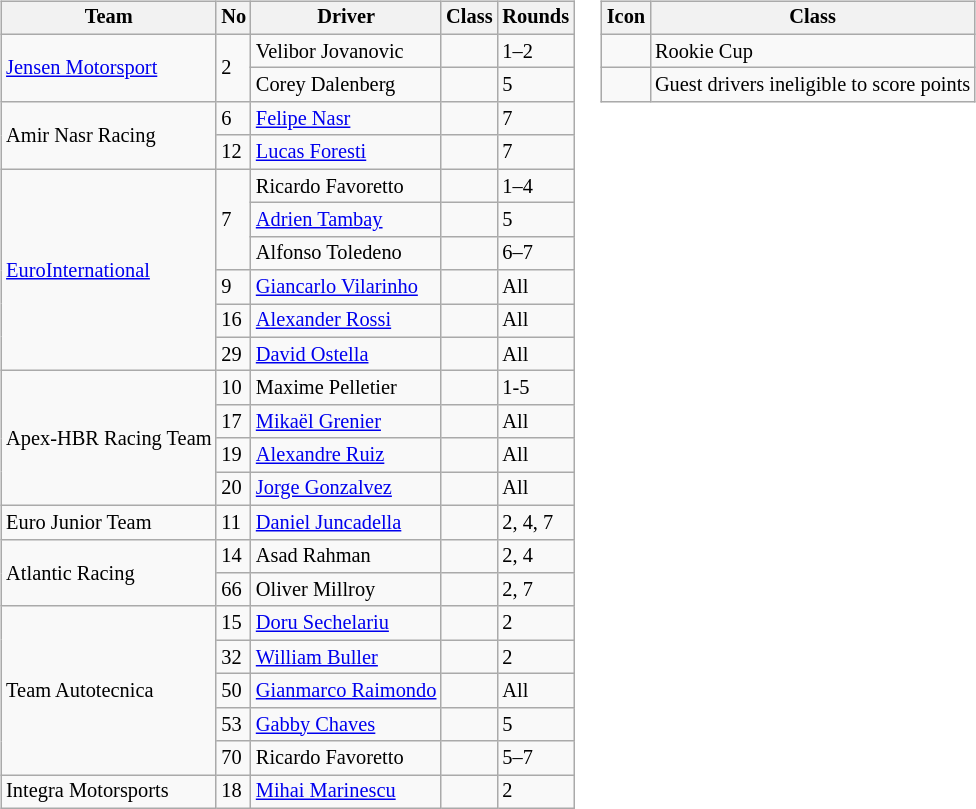<table>
<tr>
<td><br><table class="wikitable" style="font-size: 85%;">
<tr>
<th>Team</th>
<th>No</th>
<th>Driver</th>
<th>Class</th>
<th>Rounds</th>
</tr>
<tr>
<td rowspan=2> <a href='#'>Jensen Motorsport</a></td>
<td rowspan=2>2</td>
<td> Velibor Jovanovic</td>
<td style="text-align:center"></td>
<td>1–2</td>
</tr>
<tr>
<td> Corey Dalenberg</td>
<td></td>
<td>5</td>
</tr>
<tr>
<td rowspan=2> Amir Nasr Racing</td>
<td>6</td>
<td> <a href='#'>Felipe Nasr</a></td>
<td style="text-align:center"></td>
<td>7</td>
</tr>
<tr>
<td>12</td>
<td> <a href='#'>Lucas Foresti</a></td>
<td style="text-align:center"></td>
<td>7</td>
</tr>
<tr>
<td rowspan=6> <a href='#'>EuroInternational</a></td>
<td rowspan=3>7</td>
<td> Ricardo Favoretto</td>
<td></td>
<td>1–4</td>
</tr>
<tr>
<td> <a href='#'>Adrien Tambay</a></td>
<td style="text-align:center"></td>
<td>5</td>
</tr>
<tr>
<td> Alfonso Toledeno</td>
<td></td>
<td>6–7</td>
</tr>
<tr>
<td>9</td>
<td> <a href='#'>Giancarlo Vilarinho</a></td>
<td style="text-align:center"></td>
<td>All</td>
</tr>
<tr>
<td>16</td>
<td> <a href='#'>Alexander Rossi</a></td>
<td></td>
<td>All</td>
</tr>
<tr>
<td>29</td>
<td> <a href='#'>David Ostella</a></td>
<td style="text-align:center"></td>
<td>All</td>
</tr>
<tr>
<td rowspan=4> Apex-HBR Racing Team</td>
<td>10</td>
<td> Maxime Pelletier</td>
<td></td>
<td>1-5</td>
</tr>
<tr>
<td>17</td>
<td> <a href='#'>Mikaël Grenier</a></td>
<td style="text-align:center"></td>
<td>All</td>
</tr>
<tr>
<td>19</td>
<td> <a href='#'>Alexandre Ruiz</a></td>
<td style="text-align:center"></td>
<td>All</td>
</tr>
<tr>
<td>20</td>
<td> <a href='#'>Jorge Gonzalvez</a></td>
<td></td>
<td>All</td>
</tr>
<tr>
<td> Euro Junior Team</td>
<td>11</td>
<td> <a href='#'>Daniel Juncadella</a></td>
<td style="text-align:center"></td>
<td>2, 4, 7</td>
</tr>
<tr>
<td rowspan=2> Atlantic Racing</td>
<td>14</td>
<td> Asad Rahman</td>
<td style="text-align:center"> </td>
<td>2, 4</td>
</tr>
<tr>
<td>66</td>
<td> Oliver Millroy</td>
<td style="text-align:center"> </td>
<td>2, 7</td>
</tr>
<tr>
<td rowspan=5> Team Autotecnica</td>
<td>15</td>
<td> <a href='#'>Doru Sechelariu</a></td>
<td style="text-align:center"></td>
<td>2</td>
</tr>
<tr>
<td>32</td>
<td> <a href='#'>William Buller</a></td>
<td style="text-align:center"></td>
<td>2</td>
</tr>
<tr>
<td>50</td>
<td> <a href='#'>Gianmarco Raimondo</a></td>
<td style="text-align:center"></td>
<td>All</td>
</tr>
<tr>
<td>53</td>
<td> <a href='#'>Gabby Chaves</a></td>
<td style="text-align:center"></td>
<td>5</td>
</tr>
<tr>
<td>70</td>
<td> Ricardo Favoretto</td>
<td></td>
<td>5–7</td>
</tr>
<tr>
<td> Integra Motorsports</td>
<td>18</td>
<td> <a href='#'>Mihai Marinescu</a></td>
<td style="text-align:center"></td>
<td>2</td>
</tr>
</table>
</td>
<td style="vertical-align:top"><br><table class="wikitable" style="font-size: 85%;">
<tr>
<th>Icon</th>
<th>Class</th>
</tr>
<tr>
<td style="text-align:center"></td>
<td>Rookie Cup</td>
</tr>
<tr>
<td style="text-align:center"></td>
<td>Guest drivers ineligible to score points</td>
</tr>
</table>
</td>
</tr>
</table>
